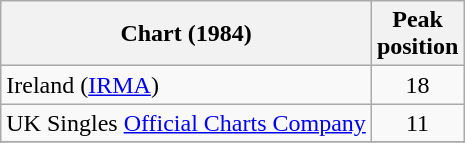<table class="wikitable sortable">
<tr>
<th>Chart (1984)</th>
<th align="center">Peak<br>position</th>
</tr>
<tr 2>
<td>Ireland (<a href='#'>IRMA</a>)</td>
<td align="center">18</td>
</tr>
<tr>
<td>UK Singles <a href='#'>Official Charts Company</a></td>
<td align="center">11</td>
</tr>
<tr>
</tr>
</table>
